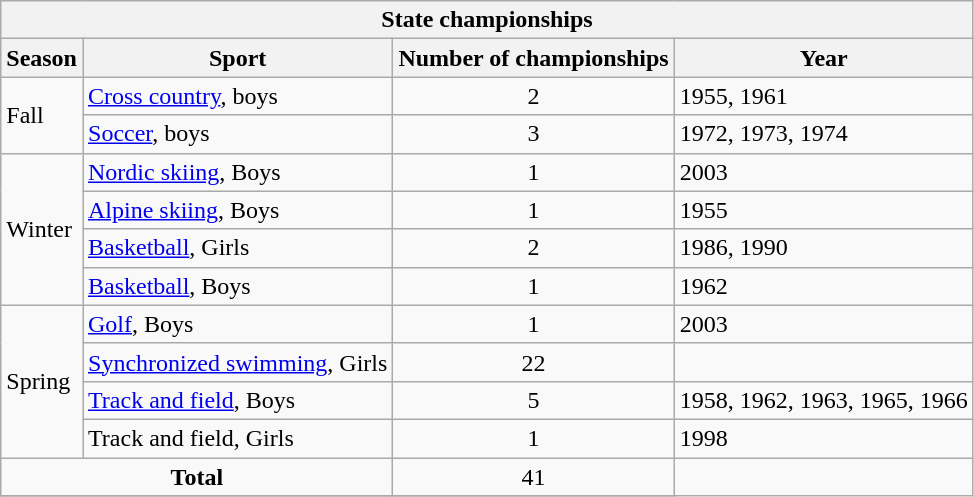<table class="wikitable">
<tr>
<th colspan="4">State championships</th>
</tr>
<tr>
<th>Season</th>
<th>Sport</th>
<th>Number of championships</th>
<th>Year</th>
</tr>
<tr>
<td rowspan="2">Fall</td>
<td><a href='#'>Cross country</a>, boys</td>
<td align="center">2</td>
<td>1955, 1961</td>
</tr>
<tr>
<td><a href='#'>Soccer</a>, boys</td>
<td align="center">3</td>
<td>1972, 1973, 1974</td>
</tr>
<tr>
<td rowspan="4">Winter</td>
<td><a href='#'>Nordic skiing</a>, Boys</td>
<td align="center">1</td>
<td>2003</td>
</tr>
<tr>
<td><a href='#'>Alpine skiing</a>, Boys</td>
<td align="center">1</td>
<td>1955</td>
</tr>
<tr>
<td><a href='#'>Basketball</a>, Girls</td>
<td align="center">2</td>
<td>1986, 1990</td>
</tr>
<tr>
<td><a href='#'>Basketball</a>, Boys</td>
<td align="center">1</td>
<td>1962</td>
</tr>
<tr>
<td rowspan="4">Spring</td>
<td><a href='#'>Golf</a>, Boys</td>
<td align="center">1</td>
<td>2003</td>
</tr>
<tr>
<td><a href='#'>Synchronized swimming</a>, Girls</td>
<td align="center">22</td>
<td></td>
</tr>
<tr>
<td><a href='#'>Track and field</a>, Boys</td>
<td align="center">5</td>
<td>1958, 1962, 1963, 1965, 1966</td>
</tr>
<tr>
<td>Track and field, Girls</td>
<td align="center">1</td>
<td>1998</td>
</tr>
<tr>
<td align="center" colspan="2"><strong>Total</strong></td>
<td align="center">41</td>
</tr>
<tr>
</tr>
</table>
